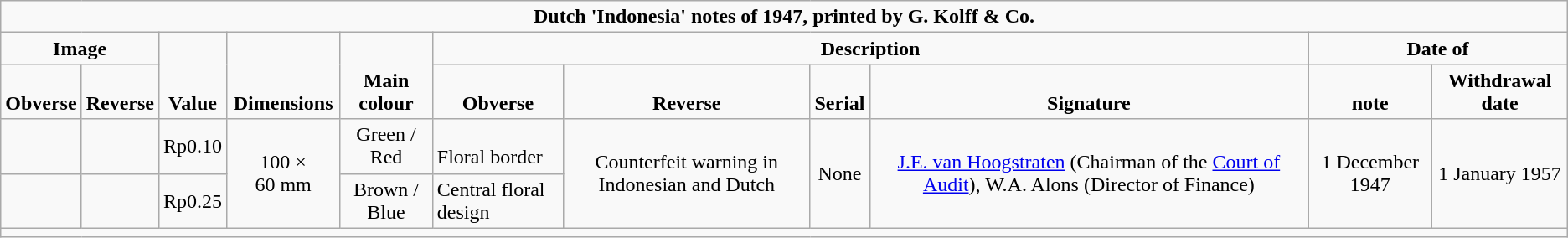<table class="wikitable" >
<tr style="text-align:center; font-weight:bold; vertical-align:bottom;">
<td colspan="11">Dutch 'Indonesia' notes of 1947, printed by G. Kolff & Co.</td>
</tr>
<tr style="text-align:center; font-weight:bold; vertical-align:bottom;">
<td colspan="2">Image</td>
<td rowspan="2">Value</td>
<td rowspan="2">Dimensions</td>
<td rowspan="2">Main colour</td>
<td colspan="4">Description</td>
<td colspan="2">Date of</td>
</tr>
<tr style="font-weight:bold; vertical-align:bottom; text-align:center;">
<td>Obverse</td>
<td>Reverse</td>
<td>Obverse</td>
<td>Reverse</td>
<td>Serial</td>
<td>Signature</td>
<td>note</td>
<td>Withdrawal date</td>
</tr>
<tr>
<td style="font-weight:bold; vertical-align:bottom;"></td>
<td style="font-weight:bold; vertical-align:bottom;"></td>
<td style="text-align:center;">Rp0.10</td>
<td rowspan="2" style="text-align:center;">100 × 60 mm</td>
<td style="text-align:center;">Green / Red</td>
<td style="vertical-align:bottom;">Floral border</td>
<td rowspan="2" style="text-align:center; vertical-align:center;">Counterfeit warning in Indonesian and Dutch</td>
<td rowspan="2" style="text-align:center;">None</td>
<td rowspan="2" style="text-align:center;"><a href='#'>J.E. van Hoogstraten</a> (Chairman of the <a href='#'>Court of Audit</a>), W.A. Alons (Director of Finance)</td>
<td rowspan="2" style="text-align:center;">1 December 1947</td>
<td rowspan="2" style="text-align:center;">1 January 1957</td>
</tr>
<tr>
<td style="font-weight:bold; vertical-align:bottom;"></td>
<td style="font-weight:bold; vertical-align:bottom;"></td>
<td style="text-align:center;">Rp0.25</td>
<td style="text-align:center;">Brown / Blue</td>
<td style="vertical-align:bottom;">Central floral design</td>
</tr>
<tr style="text-align:center; vertical-align:bottom;">
<td colspan="11"></td>
</tr>
</table>
